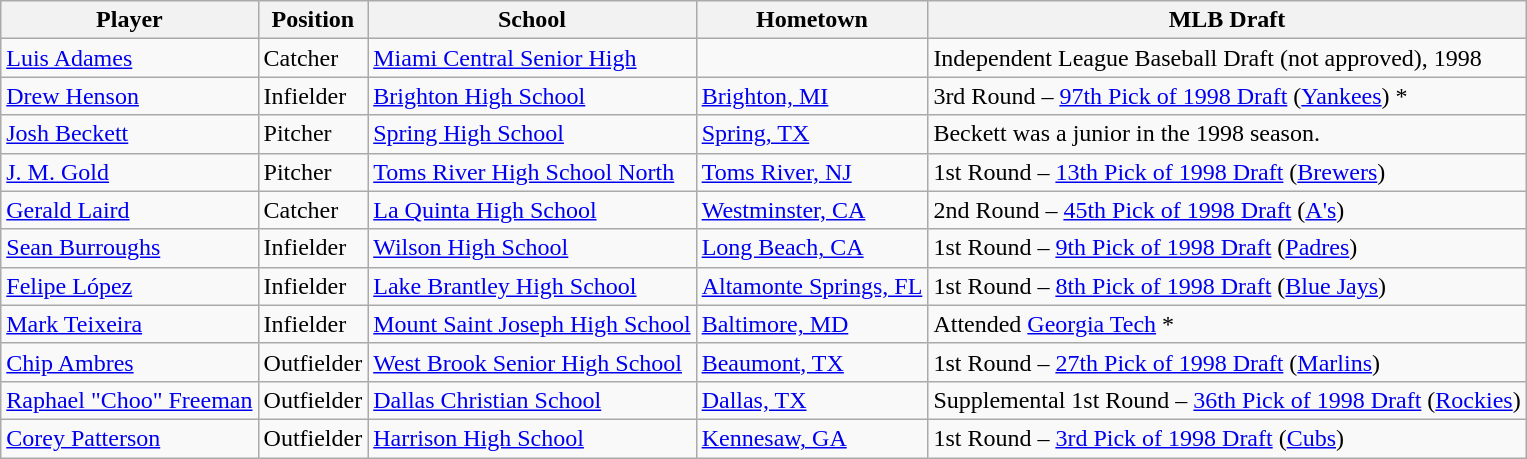<table class="wikitable">
<tr>
<th>Player</th>
<th>Position</th>
<th>School</th>
<th>Hometown</th>
<th>MLB Draft</th>
</tr>
<tr>
<td><a href='#'>Luis Adames</a></td>
<td>Catcher</td>
<td><a href='#'>Miami Central Senior High</a></td>
<td></td>
<td>Independent League Baseball Draft (not approved), 1998</td>
</tr>
<tr>
<td><a href='#'>Drew Henson</a></td>
<td>Infielder</td>
<td><a href='#'>Brighton High School</a></td>
<td><a href='#'>Brighton, MI</a></td>
<td>3rd Round – <a href='#'>97th Pick of 1998 Draft</a> (<a href='#'>Yankees</a>) *</td>
</tr>
<tr>
<td><a href='#'>Josh Beckett</a></td>
<td>Pitcher</td>
<td><a href='#'>Spring High School</a></td>
<td><a href='#'>Spring, TX</a></td>
<td>Beckett was a junior in the 1998 season.</td>
</tr>
<tr>
<td><a href='#'>J. M. Gold</a></td>
<td>Pitcher</td>
<td><a href='#'>Toms River High School North</a></td>
<td><a href='#'>Toms River, NJ</a></td>
<td>1st Round – <a href='#'>13th Pick of 1998 Draft</a> (<a href='#'>Brewers</a>)</td>
</tr>
<tr>
<td><a href='#'>Gerald Laird</a></td>
<td>Catcher</td>
<td><a href='#'>La Quinta High School</a></td>
<td><a href='#'>Westminster, CA</a></td>
<td>2nd Round – <a href='#'>45th Pick of 1998 Draft</a> (<a href='#'>A's</a>)</td>
</tr>
<tr>
<td><a href='#'>Sean Burroughs</a></td>
<td>Infielder</td>
<td><a href='#'>Wilson High School</a></td>
<td><a href='#'>Long Beach, CA</a></td>
<td>1st Round – <a href='#'>9th Pick of 1998 Draft</a> (<a href='#'>Padres</a>)</td>
</tr>
<tr>
<td><a href='#'>Felipe López</a></td>
<td>Infielder</td>
<td><a href='#'>Lake Brantley High School</a></td>
<td><a href='#'>Altamonte Springs, FL</a></td>
<td>1st Round – <a href='#'>8th Pick of 1998 Draft</a> (<a href='#'>Blue Jays</a>)</td>
</tr>
<tr>
<td><a href='#'>Mark Teixeira</a></td>
<td>Infielder</td>
<td><a href='#'>Mount Saint Joseph High School</a></td>
<td><a href='#'>Baltimore, MD</a></td>
<td>Attended <a href='#'>Georgia Tech</a> *</td>
</tr>
<tr>
<td><a href='#'>Chip Ambres</a></td>
<td>Outfielder</td>
<td><a href='#'>West Brook Senior High School</a></td>
<td><a href='#'>Beaumont, TX</a></td>
<td>1st Round – <a href='#'>27th Pick of 1998 Draft</a> (<a href='#'>Marlins</a>)</td>
</tr>
<tr>
<td><a href='#'>Raphael "Choo" Freeman</a></td>
<td>Outfielder</td>
<td><a href='#'>Dallas Christian School</a></td>
<td><a href='#'>Dallas, TX</a></td>
<td>Supplemental 1st Round – <a href='#'>36th Pick of 1998 Draft</a> (<a href='#'>Rockies</a>)</td>
</tr>
<tr>
<td><a href='#'>Corey Patterson</a></td>
<td>Outfielder</td>
<td><a href='#'>Harrison High School</a></td>
<td><a href='#'>Kennesaw, GA</a></td>
<td>1st Round – <a href='#'>3rd Pick of 1998 Draft</a> (<a href='#'>Cubs</a>)</td>
</tr>
</table>
